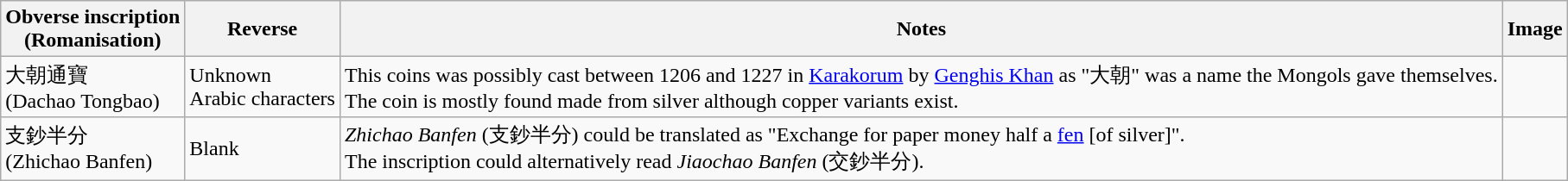<table class="wikitable">
<tr>
<th>Obverse inscription<br>(Romanisation)</th>
<th>Reverse</th>
<th>Notes</th>
<th>Image</th>
</tr>
<tr>
<td>大朝通寶<br>(Dachao Tongbao)</td>
<td>Unknown<br>Arabic characters</td>
<td>This coins was possibly cast between 1206 and 1227 in <a href='#'>Karakorum</a> by <a href='#'>Genghis Khan</a> as "大朝" was a name the Mongols gave themselves.<br>The coin is mostly found made from silver although copper variants exist.</td>
<td></td>
</tr>
<tr>
<td>支鈔半分<br>(Zhichao Banfen)</td>
<td>Blank</td>
<td><em>Zhichao Banfen</em> (支鈔半分) could be translated as "Exchange for paper money half a <a href='#'>fen</a> [of silver]".<br>The inscription could alternatively read <em>Jiaochao Banfen</em> (交鈔半分).</td>
<td></td>
</tr>
</table>
